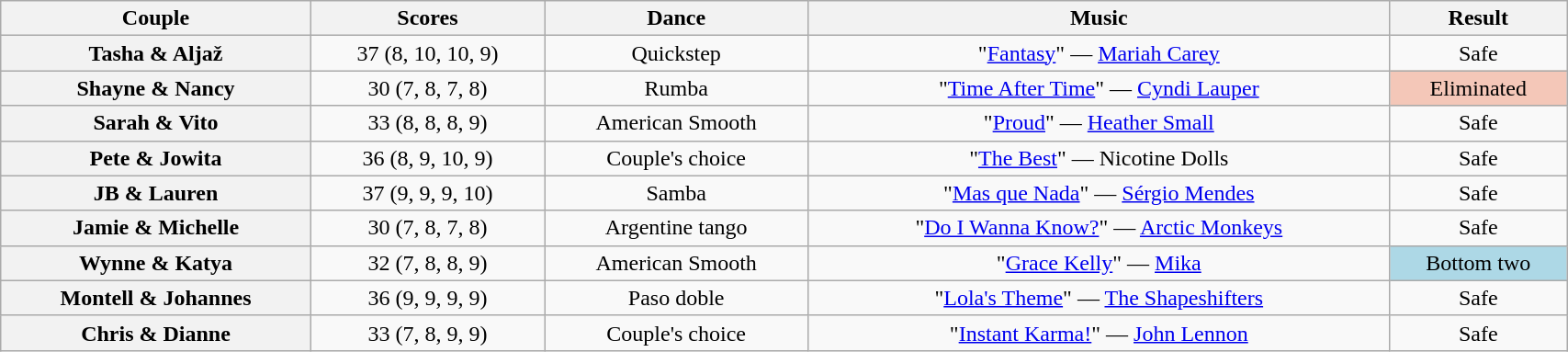<table class="wikitable sortable" style="text-align:center; width: 90%">
<tr>
<th scope="col">Couple</th>
<th scope="col">Scores</th>
<th class="unsortable" scope="col">Dance</th>
<th class="unsortable" scope="col">Music</th>
<th class="unsortable" scope="col">Result</th>
</tr>
<tr>
<th scope="row">Tasha & Aljaž</th>
<td>37 (8, 10, 10, 9)</td>
<td>Quickstep</td>
<td>"<a href='#'>Fantasy</a>" — <a href='#'>Mariah Carey</a></td>
<td>Safe</td>
</tr>
<tr>
<th scope="row">Shayne & Nancy</th>
<td>30 (7, 8, 7, 8)</td>
<td>Rumba</td>
<td>"<a href='#'>Time After Time</a>" — <a href='#'>Cyndi Lauper</a></td>
<td bgcolor=#f4c7b8>Eliminated</td>
</tr>
<tr>
<th scope="row">Sarah & Vito</th>
<td>33 (8, 8, 8, 9)</td>
<td>American Smooth</td>
<td>"<a href='#'>Proud</a>" — <a href='#'>Heather Small</a></td>
<td>Safe</td>
</tr>
<tr>
<th scope="row">Pete & Jowita</th>
<td>36 (8, 9, 10, 9)</td>
<td>Couple's choice</td>
<td>"<a href='#'>The Best</a>" — Nicotine Dolls</td>
<td>Safe</td>
</tr>
<tr>
<th scope="row">JB & Lauren</th>
<td>37 (9, 9, 9, 10)</td>
<td>Samba</td>
<td>"<a href='#'>Mas que Nada</a>" — <a href='#'>Sérgio Mendes</a></td>
<td>Safe</td>
</tr>
<tr>
<th scope="row">Jamie & Michelle</th>
<td>30 (7, 8, 7, 8)</td>
<td>Argentine tango</td>
<td>"<a href='#'>Do I Wanna Know?</a>" — <a href='#'>Arctic Monkeys</a></td>
<td>Safe</td>
</tr>
<tr>
<th scope="row">Wynne & Katya</th>
<td>32 (7, 8, 8, 9)</td>
<td>American Smooth</td>
<td>"<a href='#'>Grace Kelly</a>" — <a href='#'>Mika</a></td>
<td bgcolor=lightblue>Bottom two</td>
</tr>
<tr>
<th scope="row">Montell & Johannes</th>
<td>36 (9, 9, 9, 9)</td>
<td>Paso doble</td>
<td>"<a href='#'>Lola's Theme</a>" — <a href='#'>The Shapeshifters</a></td>
<td>Safe</td>
</tr>
<tr>
<th scope="row">Chris & Dianne</th>
<td>33 (7, 8, 9, 9)</td>
<td>Couple's choice</td>
<td>"<a href='#'>Instant Karma!</a>" — <a href='#'>John Lennon</a></td>
<td>Safe</td>
</tr>
</table>
